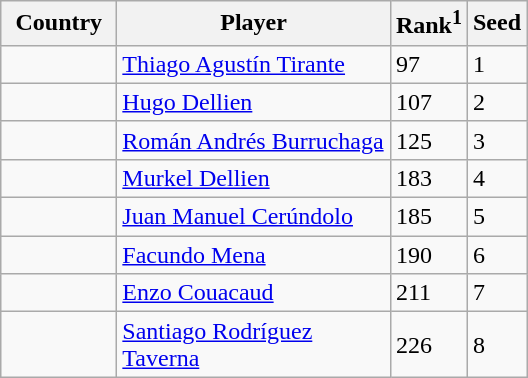<table class="sortable wikitable">
<tr>
<th width="70">Country</th>
<th width="175">Player</th>
<th>Rank<sup>1</sup></th>
<th>Seed</th>
</tr>
<tr>
<td></td>
<td><a href='#'>Thiago Agustín Tirante</a></td>
<td>97</td>
<td>1</td>
</tr>
<tr>
<td></td>
<td><a href='#'>Hugo Dellien</a></td>
<td>107</td>
<td>2</td>
</tr>
<tr>
<td></td>
<td><a href='#'>Román Andrés Burruchaga</a></td>
<td>125</td>
<td>3</td>
</tr>
<tr>
<td></td>
<td><a href='#'>Murkel Dellien</a></td>
<td>183</td>
<td>4</td>
</tr>
<tr>
<td></td>
<td><a href='#'>Juan Manuel Cerúndolo</a></td>
<td>185</td>
<td>5</td>
</tr>
<tr>
<td></td>
<td><a href='#'>Facundo Mena</a></td>
<td>190</td>
<td>6</td>
</tr>
<tr>
<td></td>
<td><a href='#'>Enzo Couacaud</a></td>
<td>211</td>
<td>7</td>
</tr>
<tr>
<td></td>
<td><a href='#'>Santiago Rodríguez Taverna</a></td>
<td>226</td>
<td>8</td>
</tr>
</table>
